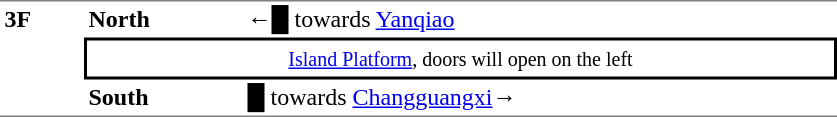<table table border=0 cellspacing=0 cellpadding=3>
<tr>
<td style="border-top:solid 1px gray;border-bottom:solid 1px gray;" width=50 rowspan=4 valign=top><strong>3F</strong></td>
<td style="border-top:solid 1px gray;" width=100><strong>North</strong></td>
<td style="border-top:solid 1px gray;" width=390>←<span>█</span>  towards <a href='#'>Yanqiao</a></td>
</tr>
<tr>
<td style="border-top:solid 2px black;border-right:solid 2px black;border-left:solid 2px black;border-bottom:solid 2px black;text-align:center;" colspan=2><small><a href='#'>Island Platform</a>, doors will open on the left</small></td>
</tr>
<tr>
<td style="border-bottom:solid 1px gray;"><strong>South</strong></td>
<td style="border-bottom:solid 1px gray;"><span>█</span> towards <a href='#'>Changguangxi</a>→</td>
</tr>
</table>
